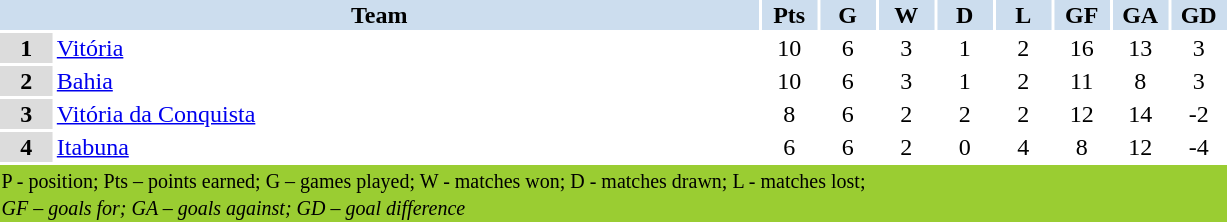<table width=65%>
<tr>
<th colspan="2" bgcolor=#CCDDEE><span>Team</span></th>
<th bgcolor=#CCDDEE align="center" width ="35"><span>Pts</span></th>
<th bgcolor=#CCDDEE align="center" width ="35"><span>G</span></th>
<th bgcolor=#CCDDEE align="center" width ="35"><span>W</span></th>
<th bgcolor=#CCDDEE align="center" width ="35"><span>D</span></th>
<th bgcolor=#CCDDEE align="center" width ="35"><span>L</span></th>
<th bgcolor=#CCDDEE align="center" width ="35"><span>GF</span></th>
<th bgcolor=#CCDDEE align="center" width ="35"><span>GA</span></th>
<th bgcolor=#CCDDEE align="center" width ="35"><span>GD</span></th>
</tr>
<tr>
<th bgcolor=#DCDCDC align="center"><span>1</span></th>
<td bgcolor=#FFFFFF><a href='#'>Vitória</a></td>
<td bgcolor=#FFFFFF align="center">10</td>
<td bgcolor=#FFFFFF align="center">6</td>
<td bgcolor=#FFFFFF align="center">3</td>
<td bgcolor=#FFFFFF align="center">1</td>
<td bgcolor=#FFFFFF align="center">2</td>
<td bgcolor=#FFFFFF align="center">16</td>
<td bgcolor=#FFFFFF align="center">13</td>
<td bgcolor=#FFFFFF align="center">3</td>
</tr>
<tr>
<th bgcolor=#DCDCDC align="center"><span>2</span></th>
<td bgcolor=#FFFFFF><a href='#'>Bahia</a></td>
<td bgcolor=#FFFFFF align="center">10</td>
<td bgcolor=#FFFFFF align="center">6</td>
<td bgcolor=#FFFFFF align="center">3</td>
<td bgcolor=#FFFFFF align="center">1</td>
<td bgcolor=#FFFFFF align="center">2</td>
<td bgcolor=#FFFFFF align="center">11</td>
<td bgcolor=#FFFFFF align="center">8</td>
<td bgcolor=#FFFFFF align="center">3</td>
</tr>
<tr>
<th bgcolor=#DCDCDC align="center"><span>3</span></th>
<td bgcolor=#FFFFFF><a href='#'>Vitória da Conquista</a></td>
<td bgcolor=#FFFFFF align="center">8</td>
<td bgcolor=#FFFFFF align="center">6</td>
<td bgcolor=#FFFFFF align="center">2</td>
<td bgcolor=#FFFFFF align="center">2</td>
<td bgcolor=#FFFFFF align="center">2</td>
<td bgcolor=#FFFFFF align="center">12</td>
<td bgcolor=#FFFFFF align="center">14</td>
<td bgcolor=#FFFFFF align="center">-2</td>
</tr>
<tr>
<th bgcolor=#DCDCDC align="center"><span>4</span></th>
<td bgcolor=#FFFFFF><a href='#'>Itabuna</a></td>
<td bgcolor=#FFFFFF align="center">6</td>
<td bgcolor=#FFFFFF align="center">6</td>
<td bgcolor=#FFFFFF align="center">2</td>
<td bgcolor=#FFFFFF align="center">0</td>
<td bgcolor=#FFFFFF align="center">4</td>
<td bgcolor=#FFFFFF align="center">8</td>
<td bgcolor=#FFFFFF align="center">12</td>
<td bgcolor=#FFFFFF align="center">-4</td>
</tr>
<tr bgcolor=#9ACD32>
<td colspan="12"><small>P - position; Pts – points earned; G – games played; W - matches won; D - matches drawn; L - matches lost;</small><br> <small><em>GF – goals for; GA – goals against; GD – goal difference</em></small></td>
</tr>
</table>
